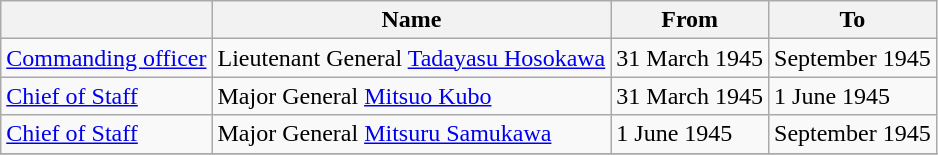<table class=wikitable>
<tr>
<th></th>
<th>Name</th>
<th>From</th>
<th>To</th>
</tr>
<tr>
<td><a href='#'>Commanding officer</a></td>
<td>Lieutenant General <a href='#'>Tadayasu Hosokawa</a></td>
<td>31 March 1945</td>
<td>September  1945</td>
</tr>
<tr>
<td><a href='#'>Chief of Staff</a></td>
<td>Major General <a href='#'>Mitsuo Kubo</a></td>
<td>31 March 1945</td>
<td>1 June 1945</td>
</tr>
<tr>
<td><a href='#'>Chief of Staff</a></td>
<td>Major General <a href='#'>Mitsuru Samukawa</a></td>
<td>1 June 1945</td>
<td>September 1945</td>
</tr>
<tr>
</tr>
</table>
